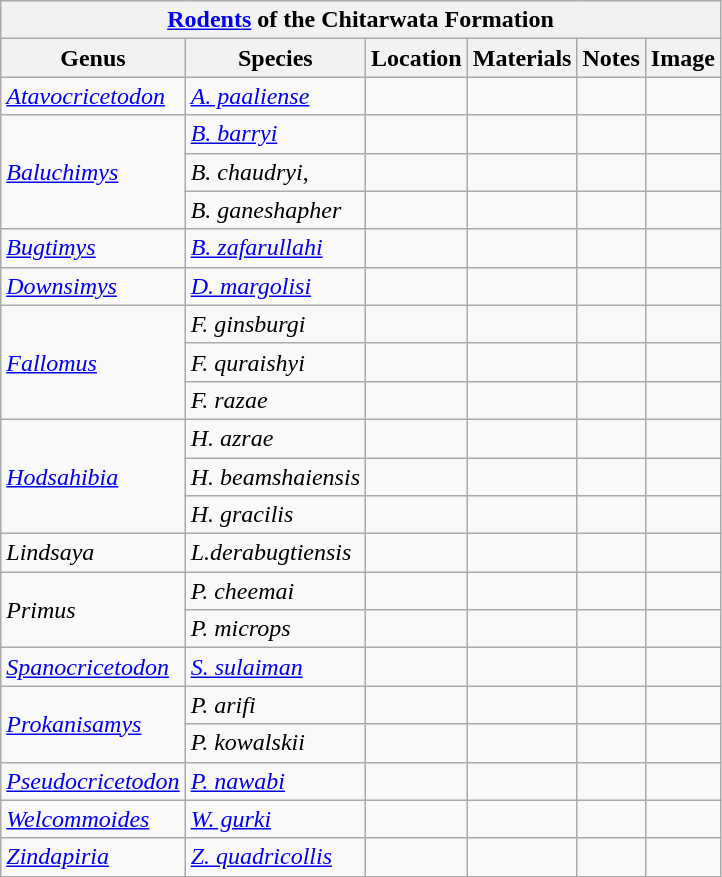<table class="wikitable">
<tr>
<th colspan="7" align="center"><strong><a href='#'>Rodents</a> of the Chitarwata Formation</strong></th>
</tr>
<tr>
<th>Genus</th>
<th>Species</th>
<th>Location</th>
<th>Materials</th>
<th>Notes</th>
<th>Image</th>
</tr>
<tr>
<td><em><a href='#'>Atavocricetodon</a></em></td>
<td><em><a href='#'>A. paaliense</a></em></td>
<td></td>
<td></td>
<td></td>
<td></td>
</tr>
<tr>
<td rowspan = "3"><em><a href='#'>Baluchimys</a></em></td>
<td><em><a href='#'>B. barryi</a></em></td>
<td></td>
<td></td>
<td></td>
<td></td>
</tr>
<tr>
<td><em>B. chaudryi</em>,</td>
<td></td>
<td></td>
<td></td>
<td></td>
</tr>
<tr>
<td><em>B. ganeshapher</em></td>
<td></td>
<td></td>
<td></td>
<td></td>
</tr>
<tr>
<td><em><a href='#'>Bugtimys</a></em></td>
<td><em><a href='#'>B. zafarullahi</a></em></td>
<td></td>
<td></td>
<td></td>
<td></td>
</tr>
<tr>
<td><em><a href='#'>Downsimys</a></em></td>
<td><em><a href='#'>D. margolisi</a></em></td>
<td></td>
<td></td>
<td></td>
<td></td>
</tr>
<tr>
<td rowspan = "3"><em><a href='#'>Fallomus</a></em></td>
<td><em>F. ginsburgi</em></td>
<td></td>
<td></td>
<td></td>
<td></td>
</tr>
<tr>
<td><em>F. quraishyi</em></td>
<td></td>
<td></td>
<td></td>
<td></td>
</tr>
<tr>
<td><em>F. razae</em></td>
<td></td>
<td></td>
<td></td>
<td></td>
</tr>
<tr>
<td rowspan = "3"><em><a href='#'>Hodsahibia</a></em></td>
<td><em>H. azrae</em></td>
<td></td>
<td></td>
<td></td>
</tr>
<tr>
<td><em>H. beamshaiensis</em></td>
<td></td>
<td></td>
<td></td>
<td></td>
</tr>
<tr>
<td><em>H. gracilis</em></td>
<td></td>
<td></td>
<td></td>
<td></td>
</tr>
<tr>
<td><em>Lindsaya</em></td>
<td><em>L.derabugtiensis</em></td>
<td></td>
<td></td>
<td></td>
<td></td>
</tr>
<tr>
<td rowspan = "2"><em>Primus</em></td>
<td><em>P. cheemai</em></td>
<td></td>
<td></td>
<td></td>
<td></td>
</tr>
<tr>
<td><em>P. microps</em></td>
<td></td>
<td></td>
<td></td>
<td></td>
</tr>
<tr>
<td><em><a href='#'>Spanocricetodon</a></em></td>
<td><em><a href='#'>S. sulaiman</a></em></td>
<td></td>
<td></td>
<td></td>
<td></td>
</tr>
<tr>
<td rowspan = "2"><em><a href='#'>Prokanisamys</a></em></td>
<td><em>P. arifi</em></td>
<td></td>
<td></td>
<td></td>
<td></td>
</tr>
<tr>
<td><em>P. kowalskii</em></td>
<td></td>
<td></td>
<td></td>
<td></td>
</tr>
<tr>
<td><em><a href='#'>Pseudocricetodon</a></em></td>
<td><em><a href='#'>P. nawabi</a></em></td>
<td></td>
<td></td>
<td></td>
<td></td>
</tr>
<tr>
<td><em><a href='#'>Welcommoides</a></em></td>
<td><em><a href='#'>W. gurki</a></em></td>
<td></td>
<td></td>
<td></td>
<td></td>
</tr>
<tr>
<td><em><a href='#'>Zindapiria</a></em></td>
<td><em><a href='#'>Z. quadricollis</a></em></td>
<td></td>
<td></td>
<td></td>
<td></td>
</tr>
</table>
